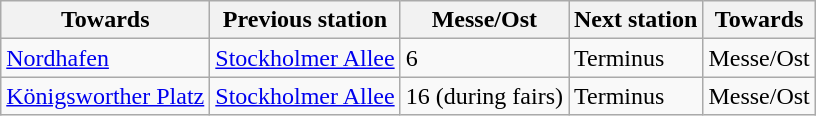<table class="wikitable sortable">
<tr>
<th>Towards</th>
<th>Previous station</th>
<th>Messe/Ost</th>
<th>Next station</th>
<th>Towards</th>
</tr>
<tr>
<td><a href='#'>Nordhafen</a></td>
<td><a href='#'>Stockholmer Allee</a></td>
<td>6</td>
<td>Terminus</td>
<td>Messe/Ost</td>
</tr>
<tr>
<td><a href='#'>Königsworther Platz</a></td>
<td><a href='#'>Stockholmer Allee</a></td>
<td>16 (during fairs)</td>
<td>Terminus</td>
<td>Messe/Ost</td>
</tr>
</table>
